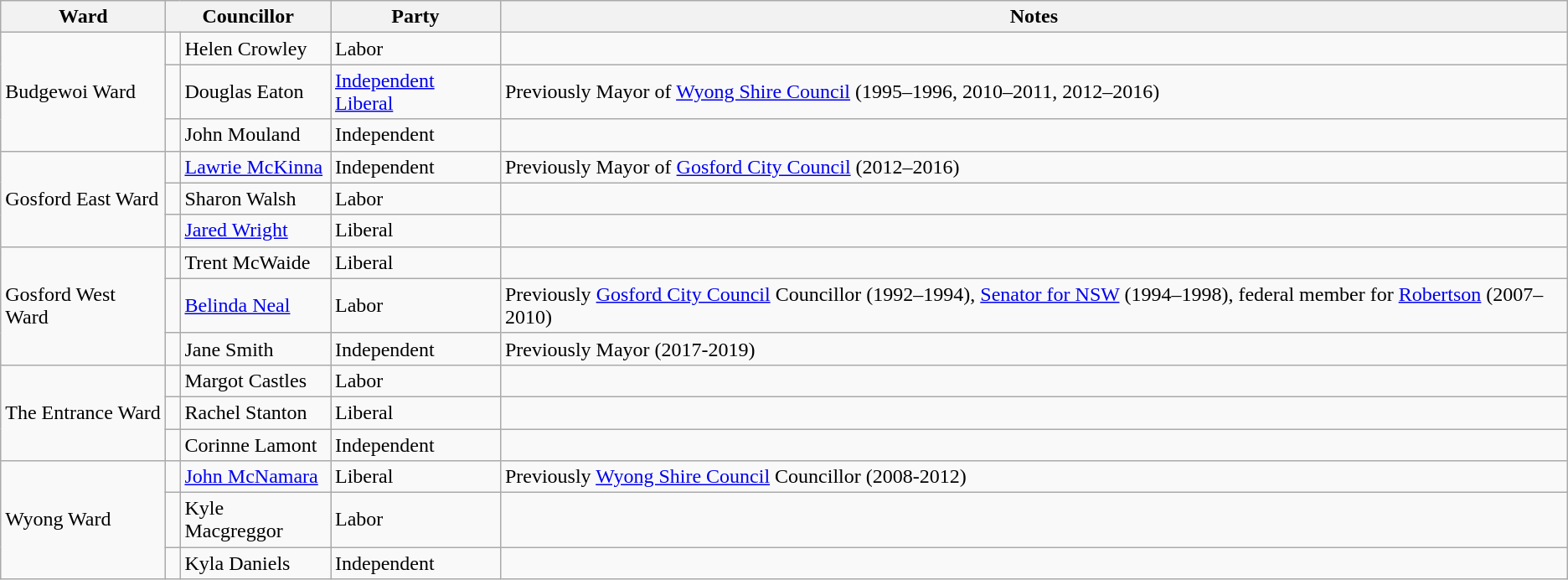<table class="wikitable">
<tr>
<th>Ward</th>
<th colspan="2">Councillor</th>
<th>Party</th>
<th>Notes</th>
</tr>
<tr>
<td rowspan="3">Budgewoi Ward</td>
<td> </td>
<td>Helen Crowley</td>
<td>Labor</td>
<td></td>
</tr>
<tr>
<td> </td>
<td>Douglas Eaton</td>
<td><a href='#'>Independent Liberal</a></td>
<td>Previously Mayor of <a href='#'>Wyong Shire Council</a> (1995–1996, 2010–2011, 2012–2016)</td>
</tr>
<tr>
<td> </td>
<td>John Mouland</td>
<td>Independent</td>
<td></td>
</tr>
<tr>
<td rowspan="3">Gosford East Ward</td>
<td> </td>
<td><a href='#'>Lawrie McKinna</a></td>
<td>Independent</td>
<td>Previously Mayor of <a href='#'>Gosford City Council</a> (2012–2016)</td>
</tr>
<tr>
<td> </td>
<td>Sharon Walsh</td>
<td>Labor</td>
<td></td>
</tr>
<tr>
<td> </td>
<td><a href='#'>Jared Wright</a></td>
<td>Liberal</td>
<td></td>
</tr>
<tr>
<td rowspan="3">Gosford West Ward</td>
<td> </td>
<td>Trent McWaide</td>
<td>Liberal</td>
<td></td>
</tr>
<tr>
<td> </td>
<td><a href='#'>Belinda Neal</a></td>
<td>Labor</td>
<td>Previously <a href='#'>Gosford City Council</a> Councillor (1992–1994), <a href='#'>Senator for NSW</a> (1994–1998), federal member for <a href='#'>Robertson</a> (2007–2010)</td>
</tr>
<tr>
<td> </td>
<td>Jane Smith</td>
<td>Independent</td>
<td>Previously Mayor (2017-2019)</td>
</tr>
<tr>
<td rowspan="3">The Entrance Ward</td>
<td> </td>
<td>Margot Castles</td>
<td>Labor</td>
<td></td>
</tr>
<tr>
<td> </td>
<td>Rachel Stanton</td>
<td>Liberal</td>
<td></td>
</tr>
<tr>
<td> </td>
<td>Corinne Lamont</td>
<td>Independent</td>
<td></td>
</tr>
<tr>
<td rowspan="3">Wyong Ward</td>
<td> </td>
<td><a href='#'>John McNamara</a></td>
<td>Liberal</td>
<td>Previously <a href='#'>Wyong Shire Council</a> Councillor (2008-2012)</td>
</tr>
<tr>
<td> </td>
<td>Kyle Macgreggor</td>
<td>Labor</td>
<td></td>
</tr>
<tr>
<td> </td>
<td>Kyla Daniels</td>
<td>Independent</td>
<td></td>
</tr>
</table>
